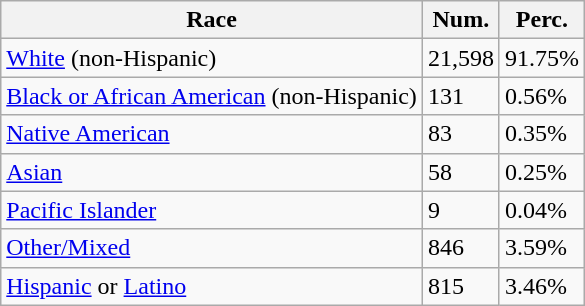<table class="wikitable">
<tr>
<th>Race</th>
<th>Num.</th>
<th>Perc.</th>
</tr>
<tr>
<td><a href='#'>White</a> (non-Hispanic)</td>
<td>21,598</td>
<td>91.75%</td>
</tr>
<tr>
<td><a href='#'>Black or African American</a> (non-Hispanic)</td>
<td>131</td>
<td>0.56%</td>
</tr>
<tr>
<td><a href='#'>Native American</a></td>
<td>83</td>
<td>0.35%</td>
</tr>
<tr>
<td><a href='#'>Asian</a></td>
<td>58</td>
<td>0.25%</td>
</tr>
<tr>
<td><a href='#'>Pacific Islander</a></td>
<td>9</td>
<td>0.04%</td>
</tr>
<tr>
<td><a href='#'>Other/Mixed</a></td>
<td>846</td>
<td>3.59%</td>
</tr>
<tr>
<td><a href='#'>Hispanic</a> or <a href='#'>Latino</a></td>
<td>815</td>
<td>3.46%</td>
</tr>
</table>
